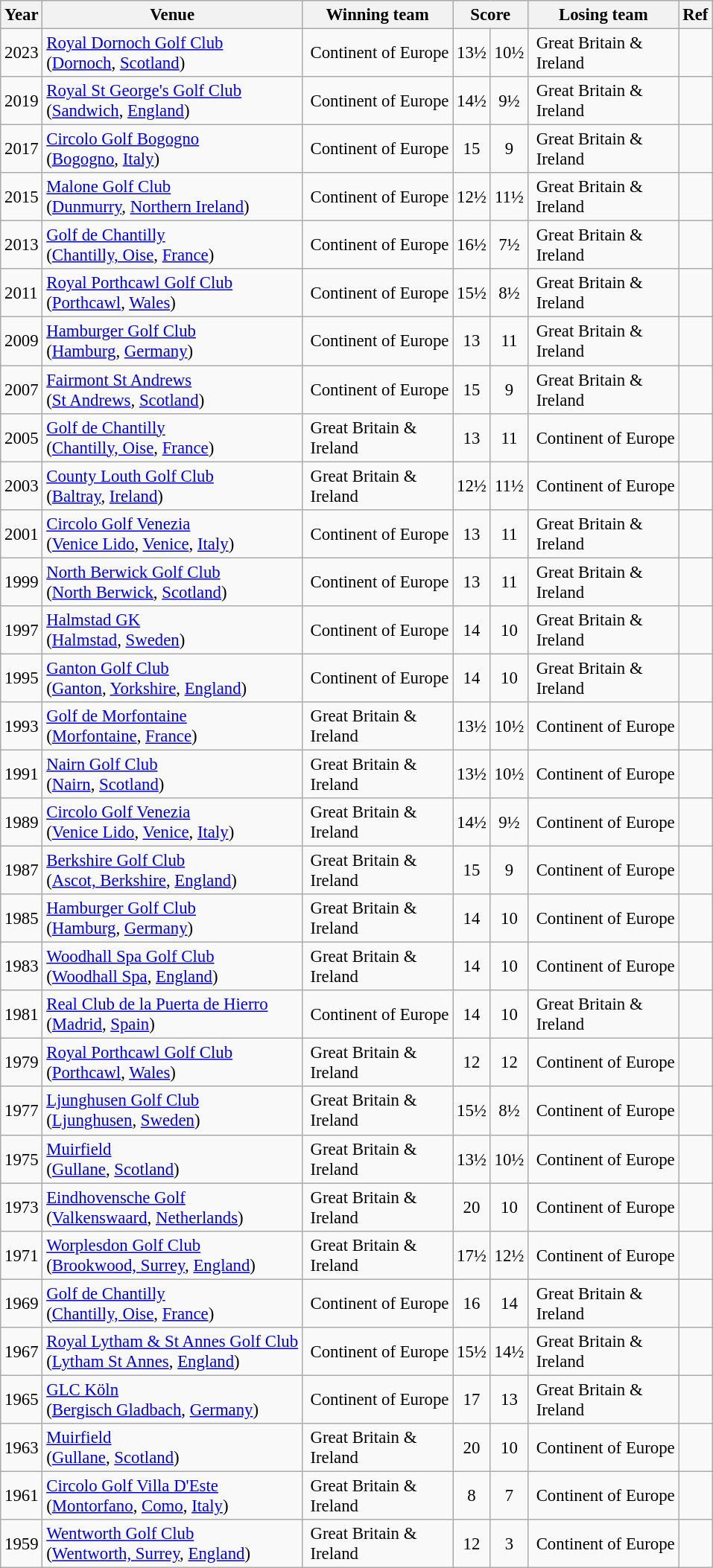<table class="wikitable" style="font-size:95%;">
<tr>
<th>Year</th>
<th>Venue</th>
<th>Winning team</th>
<th colspan="2">Score</th>
<th>Losing team</th>
<th>Ref</th>
</tr>
<tr>
<td>2023</td>
<td><a href='#'>Royal Dornoch Golf Club</a><br>(<a href='#'>Dornoch</a>, <a href='#'>Scotland</a>)</td>
<td> Continent of Europe</td>
<td align="center">13½</td>
<td align="center">10½</td>
<td> Great Britain &<br> Ireland</td>
<td></td>
</tr>
<tr>
<td>2019</td>
<td><a href='#'>Royal St George's Golf Club</a><br>(<a href='#'>Sandwich</a>, <a href='#'>England</a>)</td>
<td> Continent of Europe</td>
<td align="center">14½</td>
<td align="center">9½</td>
<td> Great Britain &<br> Ireland</td>
<td></td>
</tr>
<tr>
<td>2017</td>
<td><a href='#'>Circolo Golf Bogogno</a><br>(<a href='#'>Bogogno</a>, <a href='#'>Italy</a>)</td>
<td> Continent of Europe</td>
<td align="center">15</td>
<td align="center">9</td>
<td> Great Britain &<br> Ireland</td>
<td></td>
</tr>
<tr>
<td>2015</td>
<td><a href='#'>Malone Golf Club</a><br>(<a href='#'>Dunmurry</a>, <a href='#'>Northern Ireland</a>)</td>
<td> Continent of Europe</td>
<td align="center">12½</td>
<td align="center">11½</td>
<td> Great Britain &<br> Ireland</td>
<td></td>
</tr>
<tr>
<td>2013</td>
<td><a href='#'>Golf de Chantilly</a><br>(<a href='#'>Chantilly, Oise</a>, <a href='#'>France</a>)</td>
<td> Continent of Europe</td>
<td align="center">16½</td>
<td align="center">7½</td>
<td> Great Britain &<br> Ireland</td>
<td></td>
</tr>
<tr>
<td>2011</td>
<td><a href='#'>Royal Porthcawl Golf Club</a><br>(<a href='#'>Porthcawl</a>, <a href='#'>Wales</a>)</td>
<td> Continent of Europe</td>
<td align="center">15½</td>
<td align="center">8½</td>
<td> Great Britain &<br> Ireland</td>
<td></td>
</tr>
<tr>
<td>2009</td>
<td><a href='#'>Hamburger Golf Club</a><br>(<a href='#'>Hamburg</a>, <a href='#'>Germany</a>)</td>
<td> Continent of Europe</td>
<td align="center">13</td>
<td align="center">11</td>
<td> Great Britain &<br> Ireland</td>
<td></td>
</tr>
<tr>
<td>2007</td>
<td><a href='#'>Fairmont St Andrews</a><br>(<a href='#'>St Andrews</a>, <a href='#'>Scotland</a>)</td>
<td> Continent of Europe</td>
<td align="center">15</td>
<td align="center">9</td>
<td> Great Britain &<br> Ireland</td>
<td></td>
</tr>
<tr>
<td>2005</td>
<td><a href='#'>Golf de Chantilly</a><br>(<a href='#'>Chantilly, Oise</a>, <a href='#'>France</a>)</td>
<td> Great Britain &<br> Ireland</td>
<td align="center">13</td>
<td align="center">11</td>
<td> Continent of Europe</td>
<td></td>
</tr>
<tr>
<td>2003</td>
<td><a href='#'>County Louth Golf Club</a><br>(<a href='#'>Baltray</a>, <a href='#'>Ireland</a>)</td>
<td> Great Britain &<br> Ireland</td>
<td align="center">12½</td>
<td align="center">11½</td>
<td> Continent of Europe</td>
<td></td>
</tr>
<tr>
<td>2001</td>
<td><a href='#'>Circolo Golf Venezia</a><br>(<a href='#'>Venice Lido</a>, <a href='#'>Venice</a>, <a href='#'>Italy</a>)</td>
<td> Continent of Europe</td>
<td align="center">13</td>
<td align="center">11</td>
<td> Great Britain &<br> Ireland</td>
<td></td>
</tr>
<tr>
<td>1999</td>
<td><a href='#'>North Berwick Golf Club</a><br>(<a href='#'>North Berwick</a>, <a href='#'>Scotland</a>)</td>
<td> Continent of Europe</td>
<td align="center">13</td>
<td align="center">11</td>
<td> Great Britain &<br> Ireland</td>
<td></td>
</tr>
<tr>
<td>1997</td>
<td><a href='#'>Halmstad GK</a><br>(<a href='#'>Halmstad</a>, <a href='#'>Sweden</a>)</td>
<td> Continent of Europe</td>
<td align="center">14</td>
<td align="center">10</td>
<td> Great Britain &<br> Ireland</td>
<td></td>
</tr>
<tr>
<td>1995</td>
<td><a href='#'>Ganton Golf Club</a><br>(<a href='#'>Ganton</a>, <a href='#'>Yorkshire</a>, <a href='#'>England</a>)</td>
<td> Continent of Europe</td>
<td align="center">14</td>
<td align="center">10</td>
<td> Great Britain &<br> Ireland</td>
<td></td>
</tr>
<tr>
<td>1993</td>
<td><a href='#'>Golf de Morfontaine</a><br>(<a href='#'>Morfontaine</a>, <a href='#'>France</a>)</td>
<td> Great Britain &<br> Ireland</td>
<td align="center">13½</td>
<td align="center">10½</td>
<td> Continent of Europe</td>
<td></td>
</tr>
<tr>
<td>1991</td>
<td><a href='#'>Nairn Golf Club</a><br>(<a href='#'>Nairn</a>, <a href='#'>Scotland</a>)</td>
<td> Great Britain &<br> Ireland</td>
<td align="center">13½</td>
<td align="center">10½</td>
<td> Continent of Europe</td>
<td></td>
</tr>
<tr>
<td>1989</td>
<td><a href='#'>Circolo Golf Venezia</a><br>(<a href='#'>Venice Lido</a>, <a href='#'>Venice</a>, <a href='#'>Italy</a>)</td>
<td> Great Britain &<br> Ireland</td>
<td align="center">14½</td>
<td align="center">9½</td>
<td> Continent of Europe</td>
<td></td>
</tr>
<tr>
<td>1987</td>
<td><a href='#'>Berkshire Golf Club</a><br>(<a href='#'>Ascot, Berkshire</a>, <a href='#'>England</a>)</td>
<td> Great Britain &<br> Ireland</td>
<td align="center">15</td>
<td align="center">9</td>
<td> Continent of Europe</td>
<td></td>
</tr>
<tr>
<td>1985</td>
<td><a href='#'>Hamburger Golf Club</a><br>(<a href='#'>Hamburg</a>, <a href='#'>Germany</a>)</td>
<td> Great Britain &<br> Ireland</td>
<td align="center">14</td>
<td align="center">10</td>
<td> Continent of Europe</td>
<td></td>
</tr>
<tr>
<td>1983</td>
<td><a href='#'>Woodhall Spa Golf Club</a><br>(<a href='#'>Woodhall Spa</a>, <a href='#'>England</a>)</td>
<td> Great Britain &<br> Ireland</td>
<td align="center">14</td>
<td align="center">10</td>
<td> Continent of Europe</td>
<td></td>
</tr>
<tr>
<td>1981</td>
<td><a href='#'>Real Club de la Puerta de Hierro</a><br>(<a href='#'>Madrid</a>, <a href='#'>Spain</a>)</td>
<td> Continent of Europe</td>
<td align="center">14</td>
<td align="center">10</td>
<td> Great Britain &<br> Ireland</td>
<td></td>
</tr>
<tr>
<td>1979</td>
<td><a href='#'>Royal Porthcawl Golf Club</a><br>(<a href='#'>Porthcawl</a>, <a href='#'>Wales</a>)</td>
<td> Great Britain &<br> Ireland</td>
<td align="center">12</td>
<td align="center">12</td>
<td> Continent of Europe</td>
<td></td>
</tr>
<tr>
<td>1977</td>
<td><a href='#'>Ljunghusen Golf Club</a><br>(<a href='#'>Ljunghusen</a>, <a href='#'>Sweden</a>)</td>
<td> Great Britain &<br> Ireland</td>
<td align="center">15½</td>
<td align="center">8½</td>
<td> Continent of Europe</td>
<td></td>
</tr>
<tr>
<td>1975</td>
<td><a href='#'>Muirfield</a><br>(<a href='#'>Gullane</a>, <a href='#'>Scotland</a>)</td>
<td> Great Britain &<br> Ireland</td>
<td align="center">13½</td>
<td align="center">10½</td>
<td> Continent of Europe</td>
<td></td>
</tr>
<tr>
<td>1973</td>
<td><a href='#'>Eindhovensche Golf</a><br>(<a href='#'>Valkenswaard</a>, <a href='#'>Netherlands</a>)</td>
<td> Great Britain &<br> Ireland</td>
<td align="center">20</td>
<td align="center">10</td>
<td> Continent of Europe</td>
<td></td>
</tr>
<tr>
<td>1971</td>
<td><a href='#'>Worplesdon Golf Club</a><br>(<a href='#'>Brookwood, Surrey</a>, <a href='#'>England</a>)</td>
<td> Great Britain &<br> Ireland</td>
<td align="center">17½</td>
<td align="center">12½</td>
<td> Continent of Europe</td>
<td></td>
</tr>
<tr>
<td>1969</td>
<td><a href='#'>Golf de Chantilly</a><br>(<a href='#'>Chantilly, Oise</a>, <a href='#'>France</a>)</td>
<td> Continent of Europe</td>
<td align="center">16</td>
<td align="center">14</td>
<td> Great Britain &<br> Ireland</td>
<td></td>
</tr>
<tr>
<td>1967</td>
<td><a href='#'>Royal Lytham & St Annes Golf Club</a><br>(<a href='#'>Lytham St Annes</a>, <a href='#'>England</a>)</td>
<td> Continent of Europe</td>
<td align="center">15½</td>
<td align="center">14½</td>
<td> Great Britain &<br> Ireland</td>
<td></td>
</tr>
<tr>
<td>1965</td>
<td><a href='#'>GLC Köln</a><br>(<a href='#'>Bergisch Gladbach</a>, <a href='#'>Germany</a>)</td>
<td> Continent of Europe</td>
<td align="center">17</td>
<td align="center">13</td>
<td> Great Britain &<br> Ireland</td>
<td></td>
</tr>
<tr>
<td>1963</td>
<td><a href='#'>Muirfield</a><br>(<a href='#'>Gullane</a>, <a href='#'>Scotland</a>)</td>
<td> Great Britain &<br> Ireland</td>
<td align="center">20</td>
<td align="center">10</td>
<td> Continent of Europe</td>
<td></td>
</tr>
<tr>
<td>1961</td>
<td><a href='#'>Circolo Golf Villa D'Este</a><br>(<a href='#'>Montorfano</a>, <a href='#'>Como</a>, <a href='#'>Italy</a>)</td>
<td> Great Britain &<br> Ireland</td>
<td align="center">8</td>
<td align="center">7</td>
<td> Continent of Europe</td>
<td></td>
</tr>
<tr>
<td>1959</td>
<td><a href='#'>Wentworth Golf Club</a><br>(<a href='#'>Wentworth, Surrey</a>, <a href='#'>England</a>)</td>
<td> Great Britain &<br> Ireland</td>
<td align="center">12</td>
<td align="center">3</td>
<td> Continent of Europe</td>
<td></td>
</tr>
</table>
